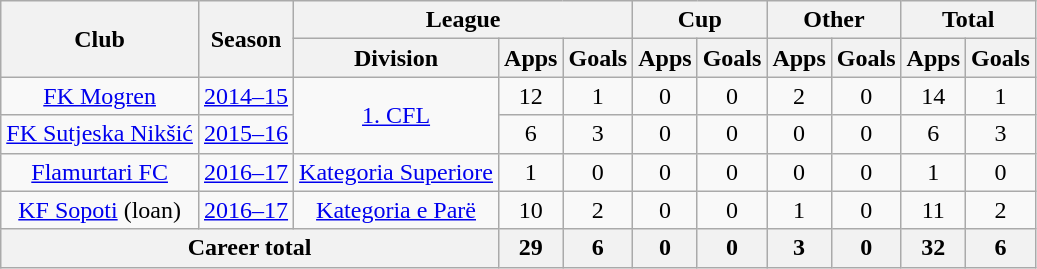<table class="wikitable" style="text-align: center">
<tr>
<th rowspan="2">Club</th>
<th rowspan="2">Season</th>
<th colspan="3">League</th>
<th colspan="2">Cup</th>
<th colspan="2">Other</th>
<th colspan="2">Total</th>
</tr>
<tr>
<th>Division</th>
<th>Apps</th>
<th>Goals</th>
<th>Apps</th>
<th>Goals</th>
<th>Apps</th>
<th>Goals</th>
<th>Apps</th>
<th>Goals</th>
</tr>
<tr>
<td><a href='#'>FK Mogren</a></td>
<td><a href='#'>2014–15</a></td>
<td rowspan="2"><a href='#'>1. CFL</a></td>
<td>12</td>
<td>1</td>
<td>0</td>
<td>0</td>
<td>2</td>
<td>0</td>
<td>14</td>
<td>1</td>
</tr>
<tr>
<td><a href='#'>FK Sutjeska Nikšić</a></td>
<td><a href='#'>2015–16</a></td>
<td>6</td>
<td>3</td>
<td>0</td>
<td>0</td>
<td>0</td>
<td>0</td>
<td>6</td>
<td>3</td>
</tr>
<tr>
<td><a href='#'>Flamurtari FC</a></td>
<td><a href='#'>2016–17</a></td>
<td><a href='#'>Kategoria Superiore</a></td>
<td>1</td>
<td>0</td>
<td>0</td>
<td>0</td>
<td>0</td>
<td>0</td>
<td>1</td>
<td>0</td>
</tr>
<tr>
<td><a href='#'>KF Sopoti</a> (loan)</td>
<td><a href='#'>2016–17</a></td>
<td><a href='#'>Kategoria e Parë</a></td>
<td>10</td>
<td>2</td>
<td>0</td>
<td>0</td>
<td>1</td>
<td>0</td>
<td>11</td>
<td>2</td>
</tr>
<tr>
<th colspan=3>Career total</th>
<th>29</th>
<th>6</th>
<th>0</th>
<th>0</th>
<th>3</th>
<th>0</th>
<th>32</th>
<th>6</th>
</tr>
</table>
